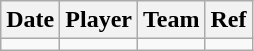<table class="wikitable">
<tr>
<th>Date</th>
<th>Player</th>
<th>Team</th>
<th>Ref</th>
</tr>
<tr>
<td></td>
<td></td>
<td></td>
<td></td>
</tr>
</table>
